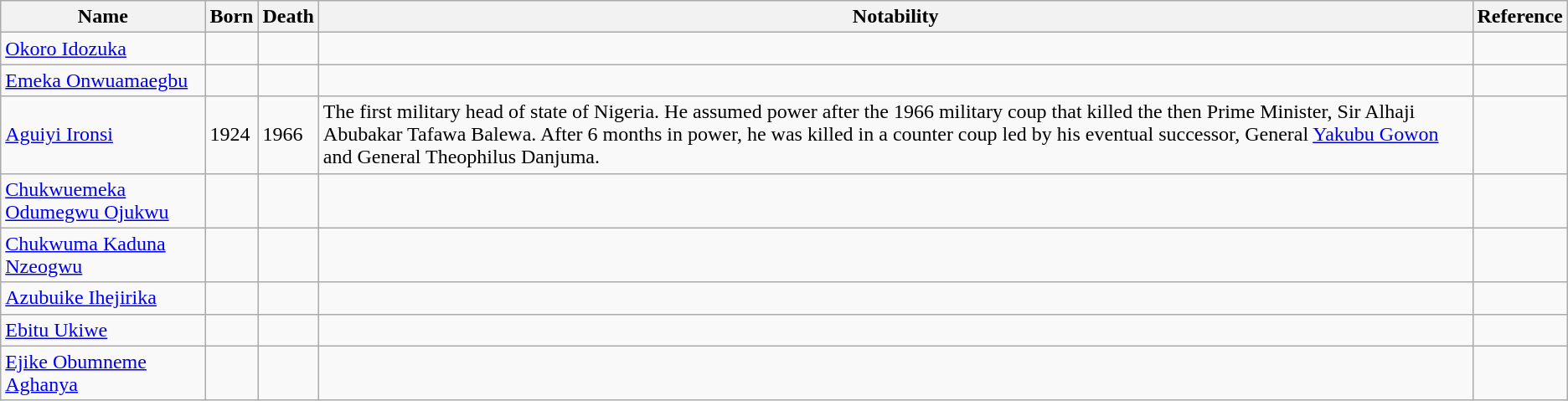<table class="wikitable sortable">
<tr>
<th>Name</th>
<th class="unsortable">Born</th>
<th class="unsortable">Death</th>
<th class="unsortable">Notability</th>
<th class="unsortable">Reference</th>
</tr>
<tr>
<td><a href='#'>Okoro Idozuka</a></td>
<td></td>
<td></td>
<td></td>
<td></td>
</tr>
<tr>
<td><a href='#'>Emeka Onwuamaegbu</a></td>
<td></td>
<td></td>
<td></td>
<td></td>
</tr>
<tr>
<td><a href='#'>Aguiyi Ironsi</a></td>
<td>1924</td>
<td>1966</td>
<td>The first military head of state of Nigeria. He assumed power after the 1966 military coup that killed the then Prime Minister, Sir Alhaji Abubakar Tafawa Balewa. After 6 months in power, he was killed in a counter coup led by his eventual successor, General <a href='#'>Yakubu Gowon</a> and General Theophilus Danjuma.</td>
<td></td>
</tr>
<tr>
<td><a href='#'>Chukwuemeka Odumegwu Ojukwu</a></td>
<td></td>
<td></td>
<td></td>
<td></td>
</tr>
<tr>
<td><a href='#'>Chukwuma Kaduna Nzeogwu</a></td>
<td></td>
<td></td>
<td></td>
<td></td>
</tr>
<tr>
<td><a href='#'>Azubuike Ihejirika</a></td>
<td></td>
<td></td>
<td></td>
<td></td>
</tr>
<tr>
<td><a href='#'>Ebitu Ukiwe</a></td>
<td></td>
<td></td>
<td></td>
<td></td>
</tr>
<tr>
<td><a href='#'>Ejike Obumneme Aghanya</a></td>
<td></td>
<td></td>
<td></td>
<td></td>
</tr>
</table>
